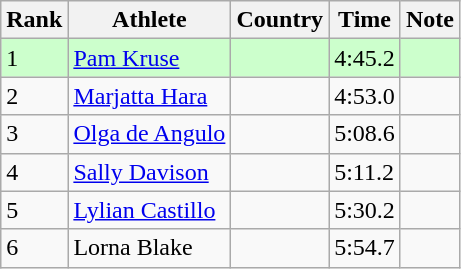<table class="wikitable sortable">
<tr>
<th>Rank</th>
<th>Athlete</th>
<th>Country</th>
<th>Time</th>
<th>Note</th>
</tr>
<tr bgcolor=#CCFFCC>
<td>1</td>
<td><a href='#'>Pam Kruse</a></td>
<td></td>
<td>4:45.2</td>
<td></td>
</tr>
<tr>
<td>2</td>
<td><a href='#'>Marjatta Hara</a></td>
<td></td>
<td>4:53.0</td>
<td></td>
</tr>
<tr>
<td>3</td>
<td><a href='#'>Olga de Angulo</a></td>
<td></td>
<td>5:08.6</td>
<td></td>
</tr>
<tr>
<td>4</td>
<td><a href='#'>Sally Davison</a></td>
<td></td>
<td>5:11.2</td>
<td></td>
</tr>
<tr>
<td>5</td>
<td><a href='#'>Lylian Castillo</a></td>
<td></td>
<td>5:30.2</td>
<td></td>
</tr>
<tr>
<td>6</td>
<td>Lorna Blake</td>
<td></td>
<td>5:54.7</td>
<td></td>
</tr>
</table>
